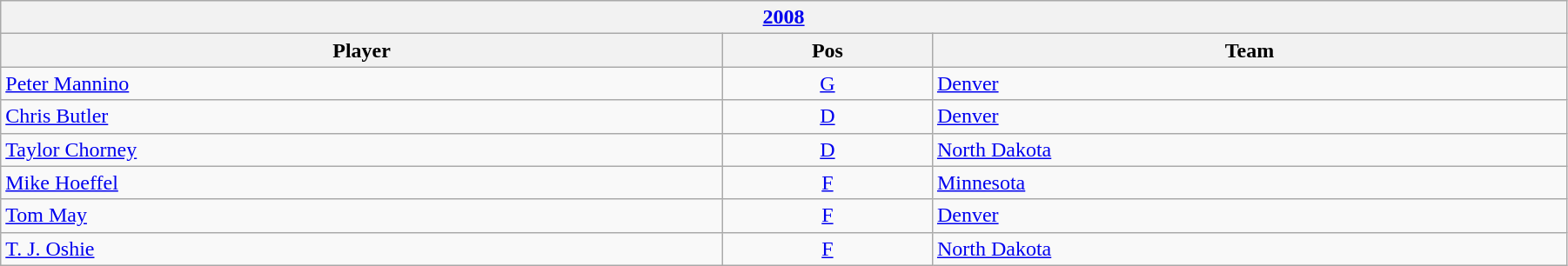<table class="wikitable" width=95%>
<tr>
<th colspan=3><a href='#'>2008</a></th>
</tr>
<tr>
<th>Player</th>
<th>Pos</th>
<th>Team</th>
</tr>
<tr>
<td><a href='#'>Peter Mannino</a></td>
<td align=center><a href='#'>G</a></td>
<td><a href='#'>Denver</a></td>
</tr>
<tr>
<td><a href='#'>Chris Butler</a></td>
<td align=center><a href='#'>D</a></td>
<td><a href='#'>Denver</a></td>
</tr>
<tr>
<td><a href='#'>Taylor Chorney</a></td>
<td align=center><a href='#'>D</a></td>
<td><a href='#'>North Dakota</a></td>
</tr>
<tr>
<td><a href='#'>Mike Hoeffel</a></td>
<td align=center><a href='#'>F</a></td>
<td><a href='#'>Minnesota</a></td>
</tr>
<tr>
<td><a href='#'>Tom May</a></td>
<td align=center><a href='#'>F</a></td>
<td><a href='#'>Denver</a></td>
</tr>
<tr>
<td><a href='#'>T. J. Oshie</a></td>
<td align=center><a href='#'>F</a></td>
<td><a href='#'>North Dakota</a></td>
</tr>
</table>
